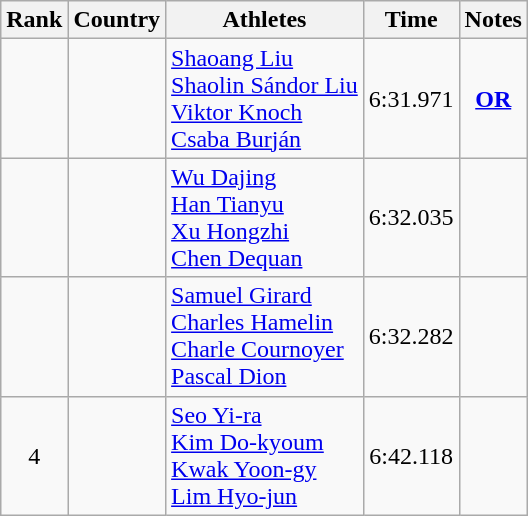<table class="wikitable sortable" style="text-align:center">
<tr>
<th>Rank</th>
<th>Country</th>
<th>Athletes</th>
<th>Time</th>
<th>Notes</th>
</tr>
<tr>
<td></td>
<td align=left></td>
<td align=left><a href='#'>Shaoang Liu</a><br><a href='#'>Shaolin Sándor Liu</a><br><a href='#'>Viktor Knoch</a><br><a href='#'>Csaba Burján</a></td>
<td>6:31.971</td>
<td><strong><a href='#'>OR</a></strong></td>
</tr>
<tr>
<td></td>
<td align=left></td>
<td align=left><a href='#'>Wu Dajing</a><br><a href='#'>Han Tianyu</a><br><a href='#'>Xu Hongzhi</a><br><a href='#'>Chen Dequan</a></td>
<td>6:32.035</td>
<td></td>
</tr>
<tr>
<td></td>
<td align=left></td>
<td align=left><a href='#'>Samuel Girard</a><br><a href='#'>Charles Hamelin</a><br><a href='#'>Charle Cournoyer</a><br><a href='#'>Pascal Dion</a></td>
<td>6:32.282</td>
<td></td>
</tr>
<tr>
<td>4</td>
<td align=left></td>
<td align=left><a href='#'>Seo Yi-ra</a><br><a href='#'>Kim Do-kyoum</a><br><a href='#'>Kwak Yoon-gy</a><br><a href='#'>Lim Hyo-jun</a></td>
<td>6:42.118</td>
<td></td>
</tr>
</table>
